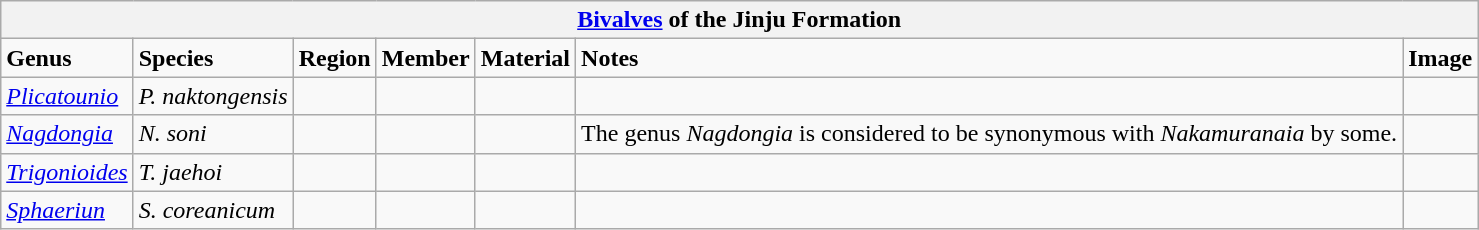<table class="wikitable">
<tr>
<th colspan="7"><a href='#'>Bivalves</a> of the Jinju Formation</th>
</tr>
<tr>
<td><strong>Genus</strong></td>
<td><strong>Species</strong></td>
<td><strong>Region</strong></td>
<td><strong>Member</strong></td>
<td><strong>Material</strong></td>
<td><strong>Notes</strong></td>
<td><strong>Image</strong></td>
</tr>
<tr>
<td><em><a href='#'>Plicatounio</a></em></td>
<td><em>P. naktongensis</em></td>
<td></td>
<td></td>
<td></td>
<td></td>
<td></td>
</tr>
<tr>
<td><em><a href='#'>Nagdongia</a></em></td>
<td><em>N. soni</em></td>
<td></td>
<td></td>
<td></td>
<td>The genus <em>Nagdongia</em> is considered to be synonymous with <em>Nakamuranaia</em> by some.</td>
<td></td>
</tr>
<tr>
<td><em><a href='#'>Trigonioides</a></em></td>
<td><em>T. jaehoi</em></td>
<td></td>
<td></td>
<td></td>
<td></td>
<td></td>
</tr>
<tr>
<td><em><a href='#'>Sphaeriun</a></em></td>
<td><em>S. coreanicum</em></td>
<td></td>
<td></td>
<td></td>
<td></td>
<td></td>
</tr>
</table>
